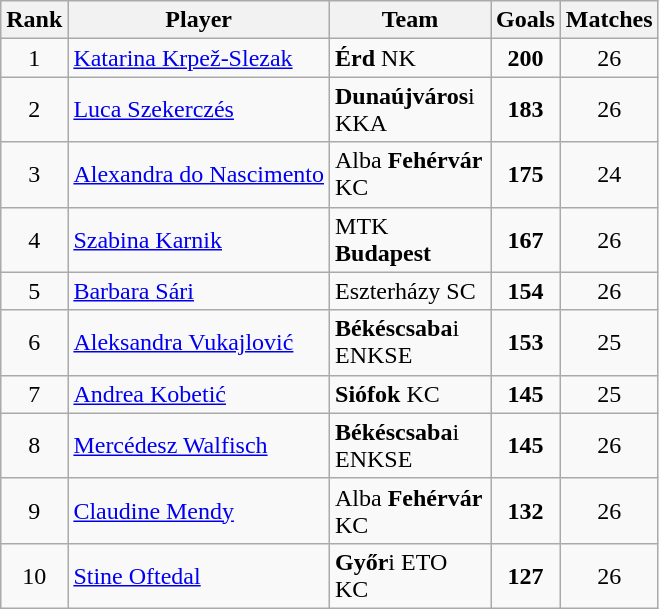<table class="wikitable" style="text-align:center">
<tr>
<th>Rank</th>
<th>Player</th>
<th width="100">Team</th>
<th>Goals</th>
<th>Matches</th>
</tr>
<tr>
<td rowspan="1">1</td>
<td align="left"> <a href='#'>Katarina Krpež-Slezak</a></td>
<td align="left"><strong>Érd</strong> NK</td>
<td><strong>200</strong></td>
<td>26</td>
</tr>
<tr>
<td rowspan="1">2</td>
<td align="left"> <a href='#'>Luca Szekerczés</a></td>
<td align="left"><strong>Dunaújváros</strong>i KKA</td>
<td><strong>183</strong></td>
<td>26</td>
</tr>
<tr>
<td rowspan="1">3</td>
<td align="left"> <a href='#'>Alexandra do Nascimento</a></td>
<td align="left">Alba <strong>Fehérvár</strong> KC</td>
<td><strong>175</strong></td>
<td>24</td>
</tr>
<tr>
<td rowspan="1">4</td>
<td align="left"> <a href='#'>Szabina Karnik</a></td>
<td align="left">MTK <strong>Budapest</strong></td>
<td><strong>167</strong></td>
<td>26</td>
</tr>
<tr>
<td rowspan="1">5</td>
<td align="left"> <a href='#'>Barbara Sári</a></td>
<td align="left">Eszterházy SC</td>
<td><strong>154</strong></td>
<td>26</td>
</tr>
<tr>
<td rowspan="1">6</td>
<td align="left"> <a href='#'>Aleksandra Vukajlović</a></td>
<td align="left"><strong>Békéscsaba</strong>i ENKSE</td>
<td><strong>153</strong></td>
<td>25</td>
</tr>
<tr>
<td rowspan="1">7</td>
<td align="left"> <a href='#'>Andrea Kobetić</a></td>
<td align="left"><strong>Siófok</strong> KC</td>
<td><strong>145</strong></td>
<td>25</td>
</tr>
<tr>
<td rowspan="1">8</td>
<td align="left"> <a href='#'>Mercédesz Walfisch</a></td>
<td align="left"><strong>Békéscsaba</strong>i ENKSE</td>
<td><strong>145</strong></td>
<td>26</td>
</tr>
<tr>
<td rowspan="1">9</td>
<td align="left"> <a href='#'>Claudine Mendy</a></td>
<td align="left">Alba <strong>Fehérvár</strong> KC</td>
<td><strong>132</strong></td>
<td>26</td>
</tr>
<tr>
<td rowspan="1">10</td>
<td align="left"> <a href='#'>Stine Oftedal</a></td>
<td align="left"><strong>Győr</strong>i ETO KC</td>
<td><strong>127</strong></td>
<td>26</td>
</tr>
</table>
